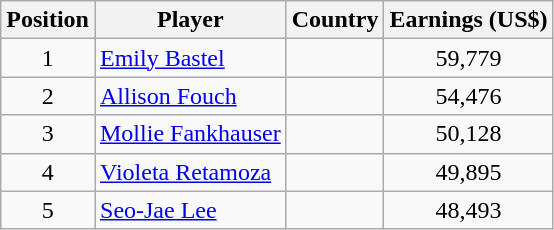<table class="wikitable">
<tr>
<th>Position</th>
<th>Player</th>
<th>Country</th>
<th>Earnings (US$)</th>
</tr>
<tr>
<td align=center>1</td>
<td><a href='#'>Emily Bastel</a></td>
<td></td>
<td align=center>59,779</td>
</tr>
<tr>
<td align=center>2</td>
<td><a href='#'>Allison Fouch</a></td>
<td></td>
<td align=center>54,476</td>
</tr>
<tr>
<td align=center>3</td>
<td><a href='#'>Mollie Fankhauser</a></td>
<td></td>
<td align=center>50,128</td>
</tr>
<tr>
<td align=center>4</td>
<td><a href='#'>Violeta Retamoza</a></td>
<td></td>
<td align=center>49,895</td>
</tr>
<tr>
<td align=center>5</td>
<td><a href='#'>Seo-Jae Lee</a></td>
<td></td>
<td align=center>48,493</td>
</tr>
</table>
